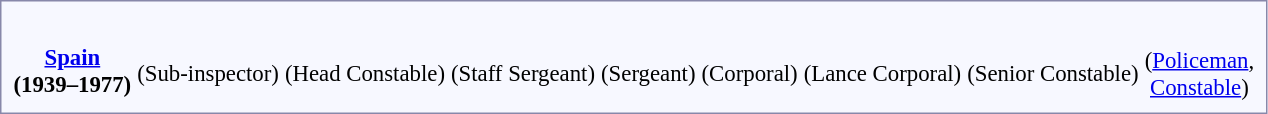<table style="border:1px solid #8888aa; background-color:#f7f8ff; padding:5px; font-size:95%; margin: 0px 12px 12px 0px;">
<tr>
<td align="center" rowspan=2><strong> <br><a href='#'>Spain</a></strong><br><strong>(1939–1977)</strong></td>
<td align="center" colspan=1></td>
<td align="center" colspan=1></td>
<td align="center" colspan=1></td>
<td align="center" colspan=1></td>
<td align="center" colspan=1></td>
<td align="center" colspan=1></td>
<td align="center" colspan=1></td>
<td align="center" colspan=1></td>
</tr>
<tr rowspan="2">
<td align="center" colspan=1><br> (Sub-inspector)</td>
<td align="center" colspan=1><br> (Head Constable)</td>
<td align="center" colspan=1><br> (Staff Sergeant)</td>
<td align="center" colspan=1><br> (Sergeant)</td>
<td align="center" colspan=1><br> (Corporal)</td>
<td align="center" colspan=1><br> (Lance Corporal)</td>
<td align="center" colspan=1><br> (Senior Constable)</td>
<td align="center" colspan=1><br>(<a href='#'>Policeman</a>,<br> <a href='#'>Constable</a>)</td>
</tr>
</table>
